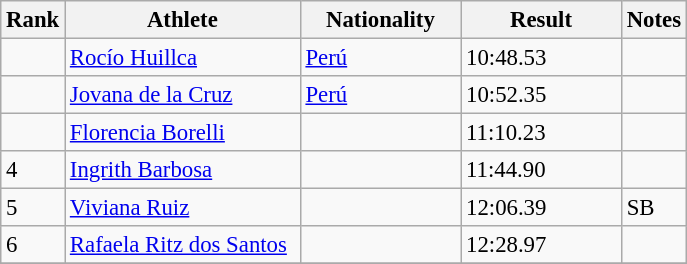<table class="wikitable" style="font-size:95%" style="width:35em;" style="text-align:center">
<tr>
<th>Rank</th>
<th width=150>Athlete</th>
<th width=100>Nationality</th>
<th width=100>Result</th>
<th>Notes</th>
</tr>
<tr>
<td></td>
<td align=left><a href='#'>Rocío Huillca</a></td>
<td align=left> <a href='#'>Perú</a></td>
<td>10:48.53</td>
<td></td>
</tr>
<tr>
<td></td>
<td align=left><a href='#'>Jovana de la Cruz</a></td>
<td align=left> <a href='#'>Perú</a></td>
<td>10:52.35</td>
<td></td>
</tr>
<tr>
<td></td>
<td align=left><a href='#'>Florencia Borelli</a></td>
<td align=left></td>
<td>11:10.23</td>
<td></td>
</tr>
<tr>
<td>4</td>
<td align=left><a href='#'>Ingrith Barbosa</a></td>
<td align=left></td>
<td>11:44.90</td>
<td></td>
</tr>
<tr>
<td>5</td>
<td align=left><a href='#'>Viviana Ruiz</a></td>
<td align=left></td>
<td>12:06.39</td>
<td>SB</td>
</tr>
<tr>
<td>6</td>
<td align=left><a href='#'>Rafaela Ritz dos Santos</a></td>
<td align=left></td>
<td>12:28.97</td>
<td></td>
</tr>
<tr>
</tr>
</table>
